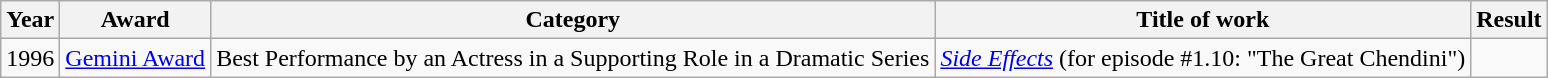<table class="wikitable sortable">
<tr>
<th>Year</th>
<th>Award</th>
<th>Category</th>
<th>Title of work</th>
<th>Result</th>
</tr>
<tr>
<td>1996</td>
<td><a href='#'>Gemini Award</a></td>
<td>Best Performance by an Actress in a Supporting Role in a Dramatic Series</td>
<td><em><a href='#'>Side Effects</a></em> (for episode #1.10: "The Great Chendini")</td>
<td></td>
</tr>
</table>
